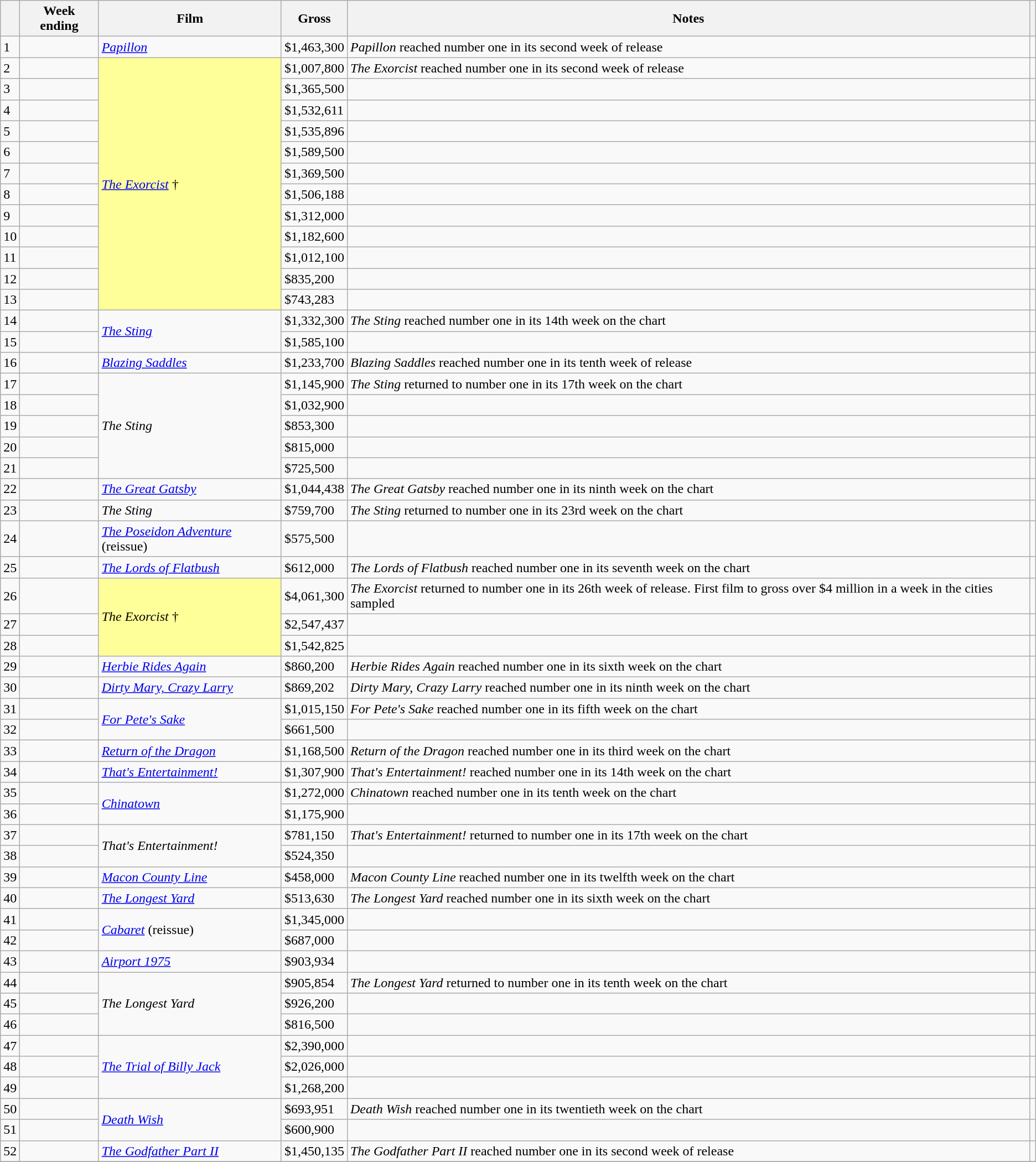<table class="wikitable sortable">
<tr>
<th></th>
<th>Week ending</th>
<th>Film</th>
<th>Gross</th>
<th>Notes</th>
<th class="unsortable"></th>
</tr>
<tr>
<td>1</td>
<td></td>
<td><em><a href='#'>Papillon</a></em></td>
<td>$1,463,300</td>
<td><em>Papillon</em> reached number one in its second week of release</td>
<td></td>
</tr>
<tr>
<td>2</td>
<td></td>
<td rowspan="12" style="background-color:#FFFF99"><em><a href='#'>The Exorcist</a></em> †</td>
<td>$1,007,800</td>
<td><em>The Exorcist</em> reached number one in its second week of release</td>
<td></td>
</tr>
<tr>
<td>3</td>
<td></td>
<td>$1,365,500</td>
<td></td>
<td></td>
</tr>
<tr>
<td>4</td>
<td></td>
<td>$1,532,611</td>
<td></td>
<td></td>
</tr>
<tr>
<td>5</td>
<td></td>
<td>$1,535,896</td>
<td></td>
<td></td>
</tr>
<tr>
<td>6</td>
<td></td>
<td>$1,589,500</td>
<td></td>
<td></td>
</tr>
<tr>
<td>7</td>
<td></td>
<td>$1,369,500</td>
<td></td>
<td></td>
</tr>
<tr>
<td>8</td>
<td></td>
<td>$1,506,188</td>
<td></td>
<td></td>
</tr>
<tr>
<td>9</td>
<td></td>
<td>$1,312,000</td>
<td></td>
<td></td>
</tr>
<tr>
<td>10</td>
<td></td>
<td>$1,182,600</td>
<td></td>
<td></td>
</tr>
<tr>
<td>11</td>
<td></td>
<td>$1,012,100</td>
<td></td>
<td></td>
</tr>
<tr>
<td>12</td>
<td></td>
<td>$835,200</td>
<td></td>
<td></td>
</tr>
<tr>
<td>13</td>
<td></td>
<td>$743,283</td>
<td></td>
<td></td>
</tr>
<tr>
<td>14</td>
<td></td>
<td rowspan="2"><em><a href='#'>The Sting</a></em></td>
<td>$1,332,300</td>
<td><em>The Sting</em> reached number one in its 14th week on the chart</td>
<td></td>
</tr>
<tr>
<td>15</td>
<td></td>
<td>$1,585,100</td>
<td></td>
<td></td>
</tr>
<tr>
<td>16</td>
<td></td>
<td><em><a href='#'>Blazing Saddles</a></em></td>
<td>$1,233,700</td>
<td><em>Blazing Saddles</em> reached number one in its tenth week of release</td>
<td></td>
</tr>
<tr>
<td>17</td>
<td></td>
<td rowspan="5"><em>The Sting</em></td>
<td>$1,145,900</td>
<td><em>The Sting</em> returned to number one in its 17th week on the chart</td>
<td></td>
</tr>
<tr>
<td>18</td>
<td></td>
<td>$1,032,900</td>
<td></td>
<td></td>
</tr>
<tr>
<td>19</td>
<td></td>
<td>$853,300</td>
<td></td>
<td></td>
</tr>
<tr>
<td>20</td>
<td></td>
<td>$815,000</td>
<td></td>
<td></td>
</tr>
<tr>
<td>21</td>
<td></td>
<td>$725,500</td>
<td></td>
<td></td>
</tr>
<tr>
<td>22</td>
<td></td>
<td><em><a href='#'>The Great Gatsby</a></em></td>
<td>$1,044,438</td>
<td><em>The Great Gatsby</em> reached number one in its ninth week on the chart</td>
<td></td>
</tr>
<tr>
<td>23</td>
<td></td>
<td><em>The Sting</em></td>
<td>$759,700</td>
<td><em>The Sting</em> returned to number one in its 23rd week on the chart</td>
<td></td>
</tr>
<tr>
<td>24</td>
<td></td>
<td><em><a href='#'>The Poseidon Adventure</a></em> (reissue)</td>
<td>$575,500</td>
<td></td>
<td></td>
</tr>
<tr>
<td>25</td>
<td></td>
<td><em><a href='#'>The Lords of Flatbush</a></em></td>
<td>$612,000</td>
<td><em>The Lords of Flatbush</em> reached number one in its seventh week on the chart</td>
<td></td>
</tr>
<tr>
<td>26</td>
<td></td>
<td rowspan="3" style="background-color:#FFFF99"><em>The Exorcist</em> †</td>
<td>$4,061,300</td>
<td><em>The Exorcist</em> returned to number one in its 26th week of release. First film to gross over $4 million in a week in the cities sampled</td>
<td></td>
</tr>
<tr>
<td>27</td>
<td></td>
<td>$2,547,437</td>
<td></td>
<td></td>
</tr>
<tr>
<td>28</td>
<td></td>
<td>$1,542,825</td>
<td></td>
<td></td>
</tr>
<tr>
<td>29</td>
<td></td>
<td><em><a href='#'>Herbie Rides Again</a></em></td>
<td>$860,200</td>
<td><em>Herbie Rides Again</em> reached number one in its sixth week on the chart</td>
<td></td>
</tr>
<tr>
<td>30</td>
<td></td>
<td><em><a href='#'>Dirty Mary, Crazy Larry</a></em></td>
<td>$869,202</td>
<td><em>Dirty Mary, Crazy Larry</em> reached number one in its ninth week on the chart</td>
<td></td>
</tr>
<tr>
<td>31</td>
<td></td>
<td rowspan="2"><em><a href='#'>For Pete's Sake</a></em></td>
<td>$1,015,150</td>
<td><em>For Pete's Sake</em> reached number one in its fifth week on the chart</td>
<td></td>
</tr>
<tr>
<td>32</td>
<td></td>
<td>$661,500</td>
<td></td>
<td></td>
</tr>
<tr>
<td>33</td>
<td></td>
<td><em><a href='#'>Return of the Dragon</a></em></td>
<td>$1,168,500</td>
<td><em>Return of the Dragon</em> reached number one in its third week on the chart</td>
<td></td>
</tr>
<tr>
<td>34</td>
<td></td>
<td><em><a href='#'>That's Entertainment!</a></em></td>
<td>$1,307,900</td>
<td><em>That's Entertainment!</em> reached number one in its 14th week on the chart</td>
<td></td>
</tr>
<tr>
<td>35</td>
<td></td>
<td rowspan="2"><em><a href='#'>Chinatown</a></em></td>
<td>$1,272,000</td>
<td><em>Chinatown</em> reached number one in its tenth week on the chart</td>
<td></td>
</tr>
<tr>
<td>36</td>
<td></td>
<td>$1,175,900</td>
<td></td>
<td></td>
</tr>
<tr>
<td>37</td>
<td></td>
<td rowspan="2"><em>That's Entertainment!</em></td>
<td>$781,150</td>
<td><em>That's Entertainment!</em> returned to number one in its 17th week on the chart</td>
<td></td>
</tr>
<tr>
<td>38</td>
<td></td>
<td>$524,350</td>
<td></td>
<td></td>
</tr>
<tr>
<td>39</td>
<td></td>
<td><em><a href='#'>Macon County Line</a></em></td>
<td>$458,000</td>
<td><em>Macon County Line</em> reached number one in its twelfth week on the chart</td>
<td></td>
</tr>
<tr>
<td>40</td>
<td></td>
<td><em><a href='#'>The Longest Yard</a></em></td>
<td>$513,630</td>
<td><em>The Longest Yard</em> reached number one in its sixth week on the chart</td>
<td></td>
</tr>
<tr>
<td>41</td>
<td></td>
<td rowspan="2"><em><a href='#'>Cabaret</a></em> (reissue)</td>
<td>$1,345,000</td>
<td></td>
<td></td>
</tr>
<tr>
<td>42</td>
<td></td>
<td>$687,000</td>
<td></td>
<td></td>
</tr>
<tr>
<td>43</td>
<td></td>
<td><em><a href='#'>Airport 1975</a></em></td>
<td>$903,934</td>
<td></td>
<td></td>
</tr>
<tr>
<td>44</td>
<td></td>
<td rowspan="3"><em>The Longest Yard</em></td>
<td>$905,854</td>
<td><em>The Longest Yard</em> returned to number one in its tenth week on the chart</td>
<td></td>
</tr>
<tr>
<td>45</td>
<td></td>
<td>$926,200</td>
<td></td>
<td></td>
</tr>
<tr>
<td>46</td>
<td></td>
<td>$816,500</td>
<td></td>
<td></td>
</tr>
<tr>
<td>47</td>
<td></td>
<td rowspan="3"><em><a href='#'>The Trial of Billy Jack</a></em></td>
<td>$2,390,000</td>
<td></td>
<td></td>
</tr>
<tr>
<td>48</td>
<td></td>
<td>$2,026,000</td>
<td></td>
<td></td>
</tr>
<tr>
<td>49</td>
<td></td>
<td>$1,268,200</td>
<td></td>
<td></td>
</tr>
<tr>
<td>50</td>
<td></td>
<td rowspan="2"><em><a href='#'>Death Wish</a></em></td>
<td>$693,951</td>
<td><em>Death Wish</em> reached number one in its twentieth week on the chart</td>
<td></td>
</tr>
<tr>
<td>51</td>
<td></td>
<td>$600,900</td>
<td></td>
<td></td>
</tr>
<tr>
<td>52</td>
<td></td>
<td><em><a href='#'>The Godfather Part II</a></em></td>
<td>$1,450,135</td>
<td><em>The Godfather Part II</em> reached number one in its second week of release</td>
<td></td>
</tr>
<tr>
</tr>
</table>
